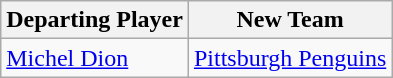<table class="wikitable">
<tr>
<th>Departing Player</th>
<th>New Team</th>
</tr>
<tr>
<td><a href='#'>Michel Dion</a></td>
<td><a href='#'>Pittsburgh Penguins</a></td>
</tr>
</table>
